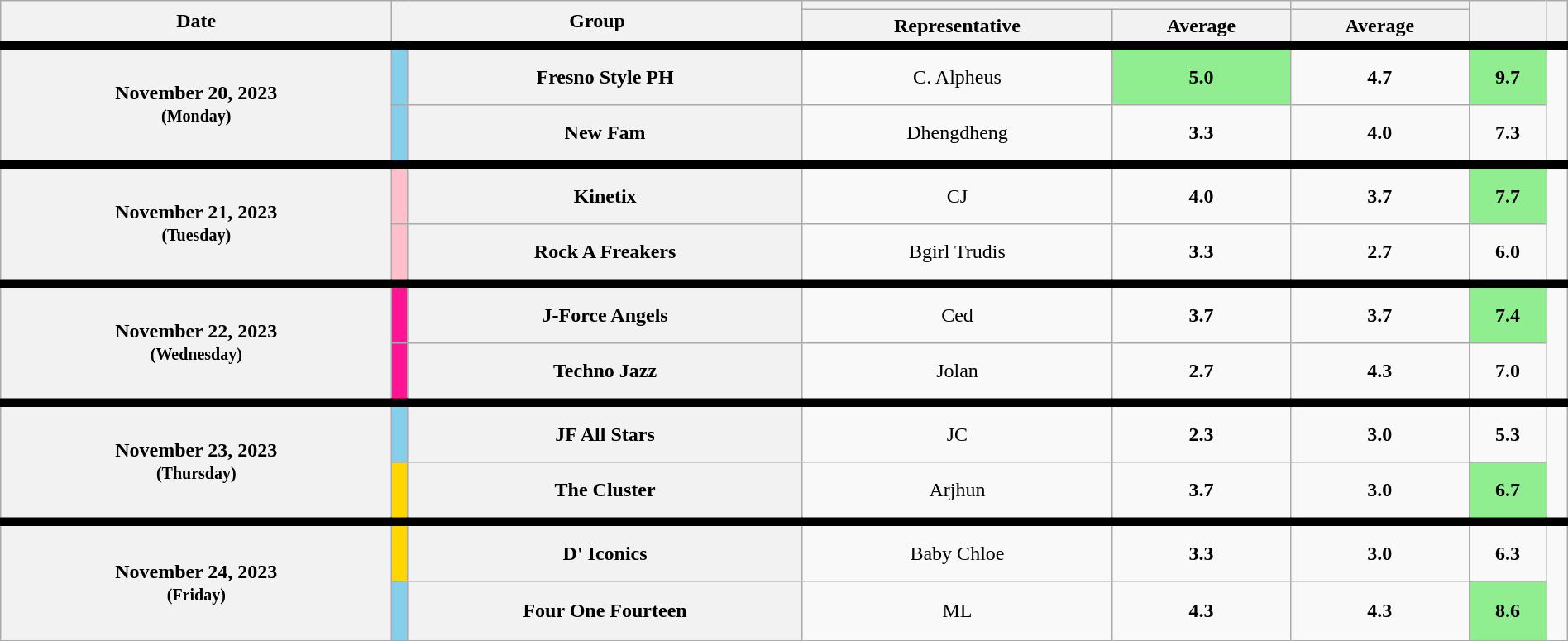<table class="wikitable plainrowheaders" style="text-align:center; width:100%">
<tr>
<th rowspan="2">Date</th>
<th colspan="2" rowspan="2">Group</th>
<th colspan="2"></th>
<th></th>
<th rowspan="2"></th>
<th rowspan="2"></th>
</tr>
<tr>
<th>Representative</th>
<th>Average</th>
<th>Average</th>
</tr>
<tr style="border-top: 7px solid; height: 3em;">
<th rowspan="2">November 20, 2023<br><small>(Monday)</small></th>
<th width="01%" style="background:#87ceeb;"></th>
<th>Fresno Style PH</th>
<td>C. Alpheus</td>
<td style="background:#90ee90;"><strong>5.0</strong><br></td>
<td><strong>4.7</strong><br></td>
<td style="background:#90ee90;"><strong>9.7</strong><br></td>
<td rowspan="2"></td>
</tr>
<tr style="height: 3em;">
<th width="01%" style="background:#87ceeb;"></th>
<th>New Fam</th>
<td>Dhengdheng</td>
<td><strong>3.3</strong><br></td>
<td><strong>4.0</strong><br></td>
<td><strong>7.3</strong><br></td>
</tr>
<tr style="border-top: 7px solid; height: 3em;">
<th rowspan="2">November 21, 2023<br><small>(Tuesday)</small></th>
<th width="01%" style="background:#FFC0CB;"></th>
<th>Kinetix</th>
<td>CJ</td>
<td><strong>4.0</strong><br></td>
<td><strong>3.7</strong><br></td>
<td style="background:#90ee90;"><strong>7.7</strong><br></td>
<td rowspan="2"></td>
</tr>
<tr style="height: 3em;">
<th width="01%" style="background:#FFC0CB;"></th>
<th>Rock A Freakers</th>
<td>Bgirl Trudis</td>
<td><strong>3.3</strong><br></td>
<td><strong>2.7</strong><br></td>
<td><strong>6.0</strong><br></td>
</tr>
<tr style="border-top: 7px solid; height: 3em;">
<th rowspan="2">November 22, 2023<br><small>(Wednesday)</small></th>
<th width="01%" style="background:#FF1493;"></th>
<th>J-Force Angels</th>
<td>Ced</td>
<td><strong>3.7</strong><br></td>
<td><strong>3.7</strong><br></td>
<td style="background:#90ee90;"><strong>7.4</strong><br></td>
<td rowspan="2"></td>
</tr>
<tr style="height: 3em;">
<th width="01%" style="background:#FF1493;"></th>
<th>Techno Jazz</th>
<td>Jolan</td>
<td><strong>2.7</strong><br></td>
<td><strong>4.3</strong><br></td>
<td><strong>7.0</strong><br></td>
</tr>
<tr style="border-top: 7px solid; height: 3em;">
<th rowspan="2">November 23, 2023<br><small>(Thursday)</small></th>
<th width="01%" style="background:#87ceeb;"></th>
<th>JF All Stars</th>
<td>JC</td>
<td><strong>2.3</strong><br></td>
<td><strong>3.0</strong><br></td>
<td><strong>5.3</strong><br></td>
<td rowspan="2"></td>
</tr>
<tr style="height: 3em;">
<th width="01%" style="background:#FFD700;"></th>
<th>The Cluster</th>
<td>Arjhun</td>
<td><strong>3.7</strong><br></td>
<td><strong>3.0</strong><br></td>
<td style="background:#90ee90;"><strong>6.7</strong><br></td>
</tr>
<tr style="border-top: 7px solid; height: 3em;">
<th rowspan="2">November 24, 2023<br><small>(Friday)</small></th>
<th width="01%" style="background:#FFD700;"></th>
<th>D' Iconics</th>
<td>Baby Chloe</td>
<td><strong>3.3</strong><br></td>
<td><strong>3.0</strong><br></td>
<td><strong>6.3</strong><br></td>
<td rowspan="2"></td>
</tr>
<tr style="height: 3em;">
<th width="01%" style="background:#87ceeb;"></th>
<th>Four One Fourteen</th>
<td>ML</td>
<td><strong>4.3</strong><br></td>
<td><strong>4.3</strong><br></td>
<td style="background:#90ee90;"><strong>8.6</strong><br></td>
</tr>
</table>
